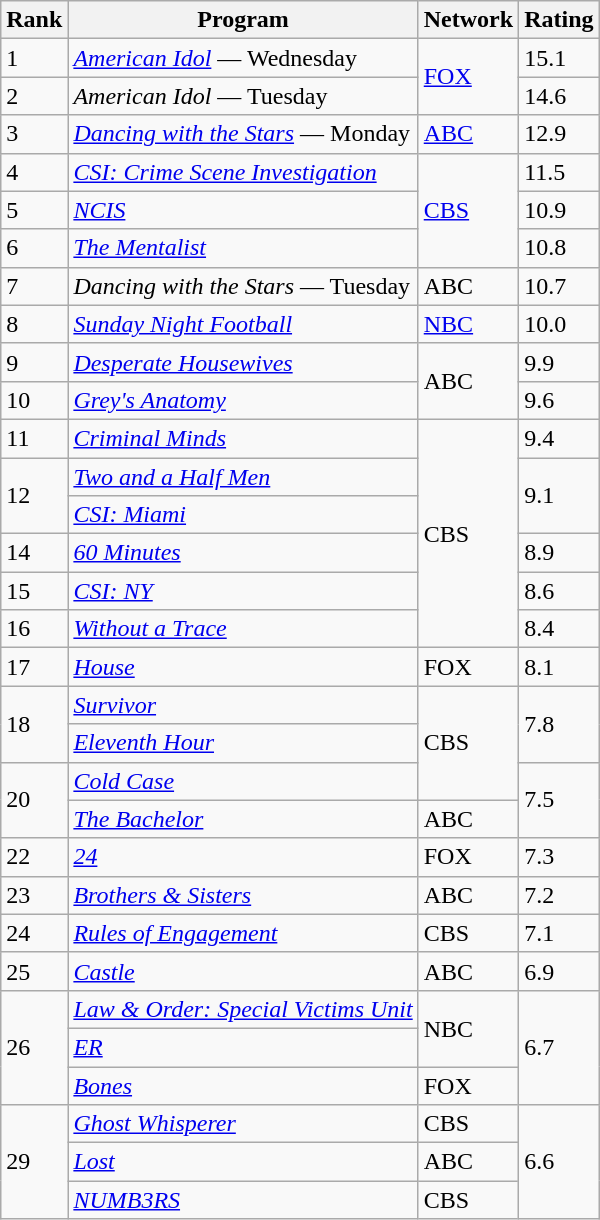<table class="wikitable">
<tr>
<th>Rank</th>
<th>Program</th>
<th>Network</th>
<th>Rating</th>
</tr>
<tr>
<td>1</td>
<td><em><a href='#'>American Idol</a></em> — Wednesday</td>
<td rowspan="2"><a href='#'>FOX</a></td>
<td>15.1</td>
</tr>
<tr>
<td>2</td>
<td><em>American Idol</em> — Tuesday</td>
<td>14.6</td>
</tr>
<tr>
<td>3</td>
<td><em><a href='#'>Dancing with the Stars</a></em> — Monday</td>
<td><a href='#'>ABC</a></td>
<td>12.9</td>
</tr>
<tr>
<td>4</td>
<td><em><a href='#'>CSI: Crime Scene Investigation</a></em></td>
<td rowspan="3"><a href='#'>CBS</a></td>
<td>11.5</td>
</tr>
<tr>
<td>5</td>
<td><em><a href='#'>NCIS</a></em></td>
<td>10.9</td>
</tr>
<tr>
<td>6</td>
<td><em><a href='#'>The Mentalist</a></em></td>
<td>10.8</td>
</tr>
<tr>
<td>7</td>
<td><em>Dancing with the Stars</em> — Tuesday</td>
<td>ABC</td>
<td>10.7</td>
</tr>
<tr>
<td>8</td>
<td><em><a href='#'>Sunday Night Football</a></em></td>
<td><a href='#'>NBC</a></td>
<td>10.0</td>
</tr>
<tr>
<td>9</td>
<td><em><a href='#'>Desperate Housewives</a></em></td>
<td rowspan="2">ABC</td>
<td>9.9</td>
</tr>
<tr>
<td>10</td>
<td><em><a href='#'>Grey's Anatomy</a></em></td>
<td>9.6</td>
</tr>
<tr>
<td>11</td>
<td><em><a href='#'>Criminal Minds</a></em></td>
<td rowspan="6">CBS</td>
<td>9.4</td>
</tr>
<tr>
<td rowspan="2">12</td>
<td><em><a href='#'>Two and a Half Men</a></em></td>
<td rowspan="2">9.1</td>
</tr>
<tr>
<td><em><a href='#'>CSI: Miami</a></em></td>
</tr>
<tr>
<td>14</td>
<td><em><a href='#'>60 Minutes</a></em></td>
<td>8.9</td>
</tr>
<tr>
<td>15</td>
<td><em><a href='#'>CSI: NY</a></em></td>
<td>8.6</td>
</tr>
<tr>
<td>16</td>
<td><em><a href='#'>Without a Trace</a></em></td>
<td>8.4</td>
</tr>
<tr>
<td>17</td>
<td><em><a href='#'>House</a></em></td>
<td>FOX</td>
<td>8.1</td>
</tr>
<tr>
<td rowspan="2">18</td>
<td><em><a href='#'>Survivor</a></em></td>
<td rowspan="3">CBS</td>
<td rowspan="2">7.8</td>
</tr>
<tr>
<td><em><a href='#'>Eleventh Hour</a></em></td>
</tr>
<tr>
<td rowspan="2">20</td>
<td><em><a href='#'>Cold Case</a></em></td>
<td rowspan="2">7.5</td>
</tr>
<tr>
<td><em><a href='#'>The Bachelor</a></em></td>
<td>ABC</td>
</tr>
<tr>
<td>22</td>
<td><em><a href='#'>24</a></em></td>
<td>FOX</td>
<td>7.3</td>
</tr>
<tr>
<td>23</td>
<td><em><a href='#'>Brothers & Sisters</a></em></td>
<td>ABC</td>
<td>7.2</td>
</tr>
<tr>
<td>24</td>
<td><em><a href='#'>Rules of Engagement</a></em></td>
<td>CBS</td>
<td>7.1</td>
</tr>
<tr>
<td>25</td>
<td><em><a href='#'>Castle</a></em></td>
<td>ABC</td>
<td>6.9</td>
</tr>
<tr>
<td rowspan="3">26</td>
<td><em><a href='#'>Law & Order: Special Victims Unit</a></em></td>
<td rowspan="2">NBC</td>
<td rowspan="3">6.7</td>
</tr>
<tr>
<td><em><a href='#'>ER</a></em></td>
</tr>
<tr>
<td><em><a href='#'>Bones</a></em></td>
<td>FOX</td>
</tr>
<tr>
<td rowspan="3">29</td>
<td><em><a href='#'>Ghost Whisperer</a></em></td>
<td>CBS</td>
<td rowspan="3">6.6</td>
</tr>
<tr>
<td><em><a href='#'>Lost</a></em></td>
<td>ABC</td>
</tr>
<tr>
<td><em><a href='#'>NUMB3RS</a></em></td>
<td>CBS</td>
</tr>
</table>
